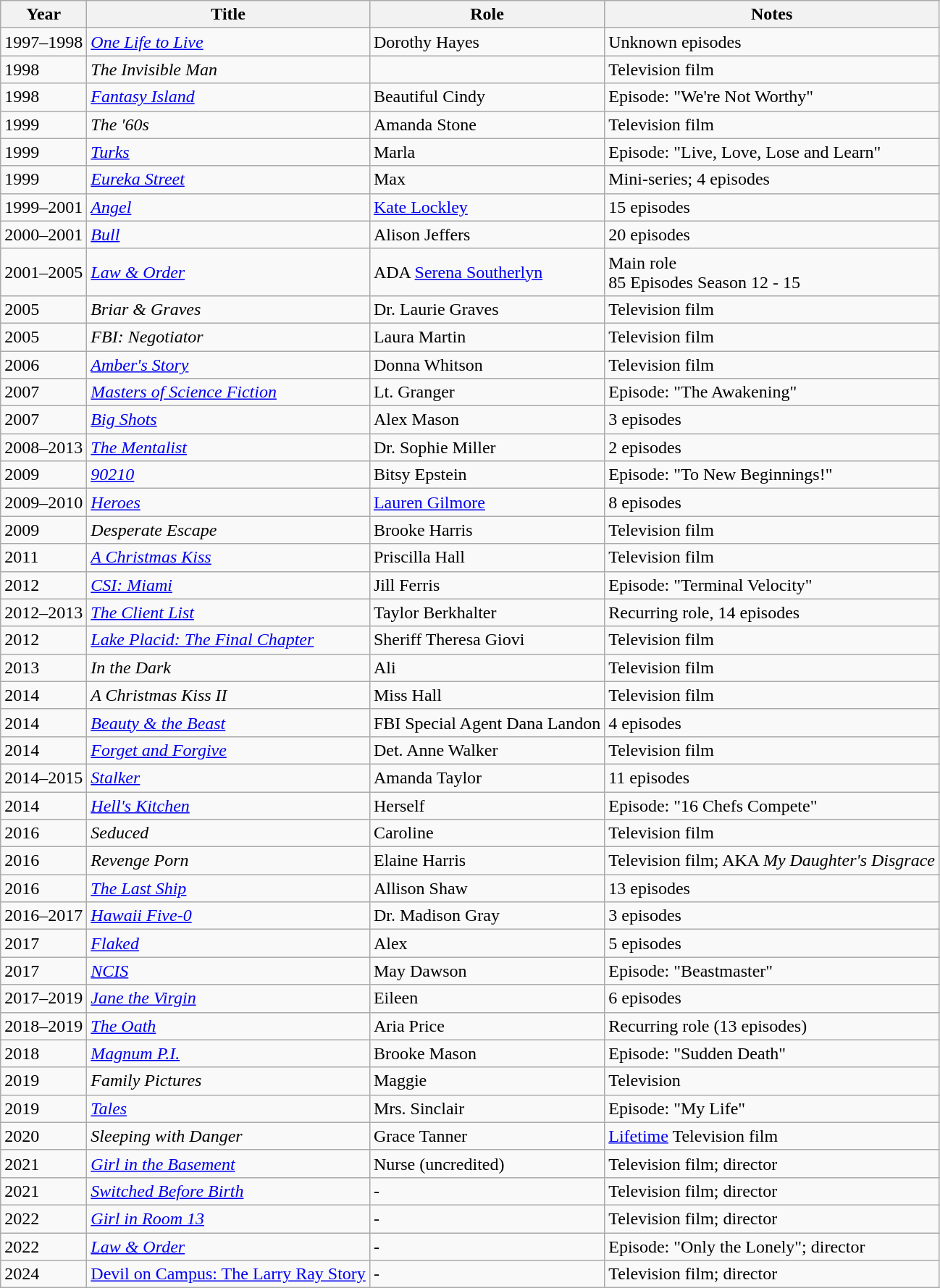<table class="wikitable sortable">
<tr>
<th>Year</th>
<th>Title</th>
<th>Role</th>
<th class="unsortable">Notes</th>
</tr>
<tr>
<td>1997–1998</td>
<td><em><a href='#'>One Life to Live</a></em></td>
<td>Dorothy Hayes</td>
<td>Unknown episodes</td>
</tr>
<tr>
<td>1998</td>
<td><em>The Invisible Man</em></td>
<td></td>
<td>Television film</td>
</tr>
<tr>
<td>1998</td>
<td><em><a href='#'>Fantasy Island</a></em></td>
<td>Beautiful Cindy</td>
<td>Episode: "We're Not Worthy"</td>
</tr>
<tr>
<td>1999</td>
<td><em>The '60s</em></td>
<td>Amanda Stone</td>
<td>Television film</td>
</tr>
<tr>
<td>1999</td>
<td><em><a href='#'>Turks</a></em></td>
<td>Marla</td>
<td>Episode: "Live, Love, Lose and Learn"</td>
</tr>
<tr>
<td>1999</td>
<td><em><a href='#'>Eureka Street</a></em></td>
<td>Max</td>
<td>Mini-series; 4 episodes</td>
</tr>
<tr>
<td>1999–2001</td>
<td><em><a href='#'>Angel</a></em></td>
<td><a href='#'>Kate Lockley</a></td>
<td>15 episodes</td>
</tr>
<tr>
<td>2000–2001</td>
<td><em><a href='#'>Bull</a></em></td>
<td>Alison Jeffers</td>
<td>20 episodes</td>
</tr>
<tr>
<td>2001–2005</td>
<td><em><a href='#'>Law & Order</a></em></td>
<td>ADA <a href='#'>Serena Southerlyn</a></td>
<td>Main role<br>85 Episodes
Season 12 - 15</td>
</tr>
<tr>
<td>2005</td>
<td><em>Briar & Graves</em></td>
<td>Dr. Laurie Graves</td>
<td>Television film</td>
</tr>
<tr>
<td>2005</td>
<td><em>FBI: Negotiator</em></td>
<td>Laura Martin</td>
<td>Television film</td>
</tr>
<tr>
<td>2006</td>
<td><em><a href='#'>Amber's Story</a></em></td>
<td>Donna Whitson</td>
<td>Television film</td>
</tr>
<tr>
<td>2007</td>
<td><em><a href='#'>Masters of Science Fiction</a></em></td>
<td>Lt. Granger</td>
<td>Episode: "The Awakening"</td>
</tr>
<tr>
<td>2007</td>
<td><em><a href='#'>Big Shots</a></em></td>
<td>Alex Mason</td>
<td>3 episodes</td>
</tr>
<tr>
<td>2008–2013</td>
<td><em><a href='#'>The Mentalist</a></em></td>
<td>Dr. Sophie Miller</td>
<td>2 episodes</td>
</tr>
<tr>
<td>2009</td>
<td><em><a href='#'>90210</a></em></td>
<td>Bitsy Epstein</td>
<td>Episode: "To New Beginnings!"</td>
</tr>
<tr>
<td>2009–2010</td>
<td><em><a href='#'>Heroes</a></em></td>
<td><a href='#'>Lauren Gilmore</a></td>
<td>8 episodes</td>
</tr>
<tr>
<td>2009</td>
<td><em>Desperate Escape</em></td>
<td>Brooke Harris</td>
<td>Television film</td>
</tr>
<tr>
<td>2011</td>
<td><em><a href='#'>A Christmas Kiss</a></em></td>
<td>Priscilla Hall</td>
<td>Television film</td>
</tr>
<tr>
<td>2012</td>
<td><em><a href='#'>CSI: Miami</a></em></td>
<td>Jill Ferris</td>
<td>Episode: "Terminal Velocity"</td>
</tr>
<tr>
<td>2012–2013</td>
<td><em><a href='#'>The Client List</a></em></td>
<td>Taylor Berkhalter</td>
<td>Recurring role, 14 episodes</td>
</tr>
<tr>
<td>2012</td>
<td><em><a href='#'>Lake Placid: The Final Chapter</a></em></td>
<td>Sheriff Theresa Giovi</td>
<td>Television film</td>
</tr>
<tr>
<td>2013</td>
<td><em>In the Dark</em></td>
<td>Ali</td>
<td>Television film</td>
</tr>
<tr>
<td>2014</td>
<td><em>A Christmas Kiss II</em></td>
<td>Miss Hall</td>
<td>Television film</td>
</tr>
<tr>
<td>2014</td>
<td><em><a href='#'>Beauty & the Beast</a></em></td>
<td>FBI Special Agent Dana Landon</td>
<td>4 episodes</td>
</tr>
<tr>
<td>2014</td>
<td><em><a href='#'>Forget and Forgive</a></em></td>
<td>Det. Anne Walker</td>
<td>Television film</td>
</tr>
<tr>
<td>2014–2015</td>
<td><em><a href='#'>Stalker</a></em></td>
<td>Amanda Taylor</td>
<td>11 episodes</td>
</tr>
<tr>
<td>2014</td>
<td><em><a href='#'>Hell's Kitchen</a></em></td>
<td>Herself</td>
<td>Episode: "16 Chefs Compete"</td>
</tr>
<tr>
<td>2016</td>
<td><em>Seduced</em></td>
<td>Caroline</td>
<td>Television film</td>
</tr>
<tr>
<td>2016</td>
<td><em>Revenge Porn</em></td>
<td>Elaine Harris</td>
<td>Television film; AKA <em>My Daughter's Disgrace</em></td>
</tr>
<tr>
<td>2016</td>
<td><em><a href='#'>The Last Ship</a></em></td>
<td>Allison Shaw</td>
<td>13 episodes</td>
</tr>
<tr>
<td>2016–2017</td>
<td><em><a href='#'>Hawaii Five-0</a></em></td>
<td>Dr. Madison Gray</td>
<td>3 episodes</td>
</tr>
<tr>
<td>2017</td>
<td><em><a href='#'>Flaked</a></em></td>
<td>Alex</td>
<td>5 episodes</td>
</tr>
<tr>
<td>2017</td>
<td><em><a href='#'>NCIS</a></em></td>
<td>May Dawson</td>
<td>Episode: "Beastmaster"</td>
</tr>
<tr>
<td>2017–2019</td>
<td><em><a href='#'>Jane the Virgin</a></em></td>
<td>Eileen</td>
<td>6 episodes</td>
</tr>
<tr>
<td>2018–2019</td>
<td><em><a href='#'>The Oath</a></em></td>
<td>Aria Price</td>
<td>Recurring role (13 episodes)</td>
</tr>
<tr>
<td>2018</td>
<td><em><a href='#'>Magnum P.I.</a></em></td>
<td>Brooke Mason</td>
<td>Episode: "Sudden Death"</td>
</tr>
<tr>
<td>2019</td>
<td><em>Family Pictures</em></td>
<td>Maggie</td>
<td>Television</td>
</tr>
<tr>
<td>2019</td>
<td><em><a href='#'>Tales</a></em></td>
<td>Mrs. Sinclair</td>
<td>Episode: "My Life"</td>
</tr>
<tr>
<td>2020</td>
<td><em>Sleeping with Danger</em></td>
<td>Grace Tanner</td>
<td><a href='#'>Lifetime</a> Television film</td>
</tr>
<tr>
<td>2021</td>
<td><em><a href='#'>Girl in the Basement</a></em></td>
<td>Nurse (uncredited)</td>
<td>Television film; director</td>
</tr>
<tr>
<td>2021</td>
<td><em><a href='#'>Switched Before Birth</a></em></td>
<td>-</td>
<td>Television film; director</td>
</tr>
<tr>
<td>2022</td>
<td><em><a href='#'>Girl in Room 13</a></em></td>
<td>-</td>
<td>Television film; director</td>
</tr>
<tr>
<td>2022</td>
<td><em><a href='#'>Law & Order</a></td>
<td>-</td>
<td>Episode: "Only the Lonely"; director</td>
</tr>
<tr>
<td>2024</td>
<td></em><a href='#'>Devil on Campus: The Larry Ray Story</a><em></td>
<td>-</td>
<td>Television film; director</td>
</tr>
</table>
